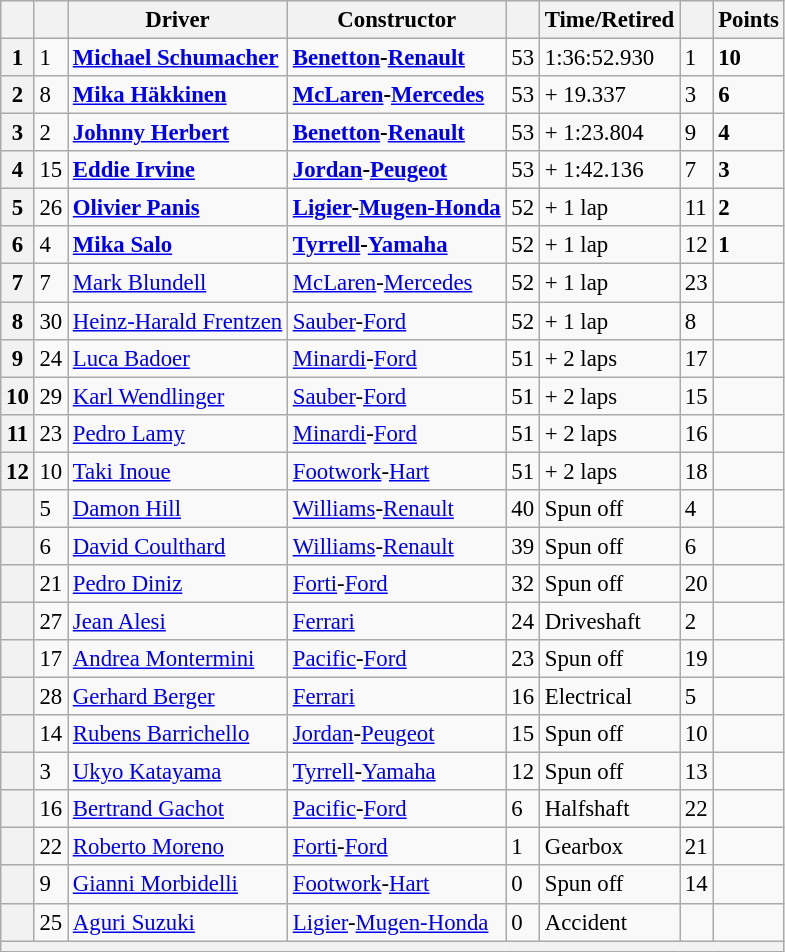<table class="wikitable" style="font-size: 95%;">
<tr>
<th scope="col"></th>
<th scope="col"></th>
<th scope="col">Driver</th>
<th scope="col">Constructor</th>
<th scope="col"></th>
<th scope="col">Time/Retired</th>
<th scope="col"></th>
<th scope="col">Points</th>
</tr>
<tr>
<th scope="row">1</th>
<td>1</td>
<td> <strong><a href='#'>Michael Schumacher</a></strong></td>
<td><strong><a href='#'>Benetton</a>-<a href='#'>Renault</a></strong></td>
<td>53</td>
<td>1:36:52.930</td>
<td>1</td>
<td><strong>10</strong></td>
</tr>
<tr>
<th scope="row">2</th>
<td>8</td>
<td> <strong><a href='#'>Mika Häkkinen</a></strong></td>
<td><strong><a href='#'>McLaren</a>-<a href='#'>Mercedes</a></strong></td>
<td>53</td>
<td>+ 19.337</td>
<td>3</td>
<td><strong>6</strong></td>
</tr>
<tr>
<th scope="row">3</th>
<td>2</td>
<td> <strong><a href='#'>Johnny Herbert</a></strong></td>
<td><strong><a href='#'>Benetton</a>-<a href='#'>Renault</a></strong></td>
<td>53</td>
<td>+ 1:23.804</td>
<td>9</td>
<td><strong>4</strong></td>
</tr>
<tr>
<th scope="row">4</th>
<td>15</td>
<td> <strong><a href='#'>Eddie Irvine</a></strong></td>
<td><strong><a href='#'>Jordan</a>-<a href='#'>Peugeot</a></strong></td>
<td>53</td>
<td>+ 1:42.136</td>
<td>7</td>
<td><strong>3</strong></td>
</tr>
<tr>
<th scope="row">5</th>
<td>26</td>
<td> <strong><a href='#'>Olivier Panis</a></strong></td>
<td><strong><a href='#'>Ligier</a>-<a href='#'>Mugen-Honda</a></strong></td>
<td>52</td>
<td>+ 1 lap</td>
<td>11</td>
<td><strong>2</strong></td>
</tr>
<tr>
<th scope="row">6</th>
<td>4</td>
<td> <strong><a href='#'>Mika Salo</a></strong></td>
<td><strong><a href='#'>Tyrrell</a>-<a href='#'>Yamaha</a></strong></td>
<td>52</td>
<td>+ 1 lap</td>
<td>12</td>
<td><strong>1</strong></td>
</tr>
<tr>
<th scope="row">7</th>
<td>7</td>
<td> <a href='#'>Mark Blundell</a></td>
<td><a href='#'>McLaren</a>-<a href='#'>Mercedes</a></td>
<td>52</td>
<td>+ 1 lap</td>
<td>23</td>
<td> </td>
</tr>
<tr>
<th scope="row">8</th>
<td>30</td>
<td> <a href='#'>Heinz-Harald Frentzen</a></td>
<td><a href='#'>Sauber</a>-<a href='#'>Ford</a></td>
<td>52</td>
<td>+ 1 lap</td>
<td>8</td>
<td> </td>
</tr>
<tr>
<th scope="row">9</th>
<td>24</td>
<td> <a href='#'>Luca Badoer</a></td>
<td><a href='#'>Minardi</a>-<a href='#'>Ford</a></td>
<td>51</td>
<td>+ 2 laps</td>
<td>17</td>
<td> </td>
</tr>
<tr>
<th scope="row">10</th>
<td>29</td>
<td> <a href='#'>Karl Wendlinger</a></td>
<td><a href='#'>Sauber</a>-<a href='#'>Ford</a></td>
<td>51</td>
<td>+ 2 laps</td>
<td>15</td>
<td> </td>
</tr>
<tr>
<th scope="row">11</th>
<td>23</td>
<td> <a href='#'>Pedro Lamy</a></td>
<td><a href='#'>Minardi</a>-<a href='#'>Ford</a></td>
<td>51</td>
<td>+ 2 laps</td>
<td>16</td>
<td> </td>
</tr>
<tr>
<th scope="row">12</th>
<td>10</td>
<td> <a href='#'>Taki Inoue</a></td>
<td><a href='#'>Footwork</a>-<a href='#'>Hart</a></td>
<td>51</td>
<td>+ 2 laps</td>
<td>18</td>
<td> </td>
</tr>
<tr>
<th scope="row"></th>
<td>5</td>
<td> <a href='#'>Damon Hill</a></td>
<td><a href='#'>Williams</a>-<a href='#'>Renault</a></td>
<td>40</td>
<td>Spun off</td>
<td>4</td>
<td> </td>
</tr>
<tr>
<th scope="row"></th>
<td>6</td>
<td> <a href='#'>David Coulthard</a></td>
<td><a href='#'>Williams</a>-<a href='#'>Renault</a></td>
<td>39</td>
<td>Spun off</td>
<td>6</td>
<td> </td>
</tr>
<tr>
<th scope="row"></th>
<td>21</td>
<td> <a href='#'>Pedro Diniz</a></td>
<td><a href='#'>Forti</a>-<a href='#'>Ford</a></td>
<td>32</td>
<td>Spun off</td>
<td>20</td>
<td> </td>
</tr>
<tr>
<th scope="row"></th>
<td>27</td>
<td> <a href='#'>Jean Alesi</a></td>
<td><a href='#'>Ferrari</a></td>
<td>24</td>
<td>Driveshaft</td>
<td>2</td>
<td> </td>
</tr>
<tr>
<th scope="row"></th>
<td>17</td>
<td> <a href='#'>Andrea Montermini</a></td>
<td><a href='#'>Pacific</a>-<a href='#'>Ford</a></td>
<td>23</td>
<td>Spun off</td>
<td>19</td>
<td> </td>
</tr>
<tr>
<th scope="row"></th>
<td>28</td>
<td> <a href='#'>Gerhard Berger</a></td>
<td><a href='#'>Ferrari</a></td>
<td>16</td>
<td>Electrical</td>
<td>5</td>
<td> </td>
</tr>
<tr>
<th scope="row"></th>
<td>14</td>
<td> <a href='#'>Rubens Barrichello</a></td>
<td><a href='#'>Jordan</a>-<a href='#'>Peugeot</a></td>
<td>15</td>
<td>Spun off</td>
<td>10</td>
<td> </td>
</tr>
<tr>
<th scope="row"></th>
<td>3</td>
<td> <a href='#'>Ukyo Katayama</a></td>
<td><a href='#'>Tyrrell</a>-<a href='#'>Yamaha</a></td>
<td>12</td>
<td>Spun off</td>
<td>13</td>
<td> </td>
</tr>
<tr>
<th scope="row"></th>
<td>16</td>
<td> <a href='#'>Bertrand Gachot</a></td>
<td><a href='#'>Pacific</a>-<a href='#'>Ford</a></td>
<td>6</td>
<td>Halfshaft</td>
<td>22</td>
<td> </td>
</tr>
<tr>
<th scope="row"></th>
<td>22</td>
<td> <a href='#'>Roberto Moreno</a></td>
<td><a href='#'>Forti</a>-<a href='#'>Ford</a></td>
<td>1</td>
<td>Gearbox</td>
<td>21</td>
<td> </td>
</tr>
<tr>
<th scope="row"></th>
<td>9</td>
<td> <a href='#'>Gianni Morbidelli</a></td>
<td><a href='#'>Footwork</a>-<a href='#'>Hart</a></td>
<td>0</td>
<td>Spun off</td>
<td>14</td>
<td> </td>
</tr>
<tr>
<th scope="row"></th>
<td>25</td>
<td> <a href='#'>Aguri Suzuki</a></td>
<td><a href='#'>Ligier</a>-<a href='#'>Mugen-Honda</a></td>
<td>0</td>
<td>Accident</td>
<td> </td>
<td> </td>
</tr>
<tr>
<th colspan="8"></th>
</tr>
</table>
